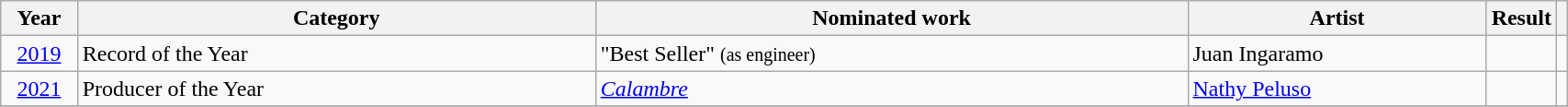<table class="wikitable" style="width:90%;">
<tr>
<th width=5%>Year</th>
<th style="width:35%;">Category</th>
<th style="width:40%;">Nominated work</th>
<th style="width:25%;">Artist</th>
<th style="width:15%;">Result</th>
<th width=5%></th>
</tr>
<tr>
<td style="text-align:center;"><a href='#'>2019</a></td>
<td>Record of the Year</td>
<td>"Best Seller" <small>(as engineer)</small></td>
<td>Juan Ingaramo</td>
<td></td>
<td></td>
</tr>
<tr>
<td style="text-align:center;"><a href='#'>2021</a></td>
<td>Producer of the Year</td>
<td><em><a href='#'>Calambre</a></em></td>
<td><a href='#'>Nathy Peluso</a></td>
<td></td>
<td></td>
</tr>
<tr>
</tr>
</table>
